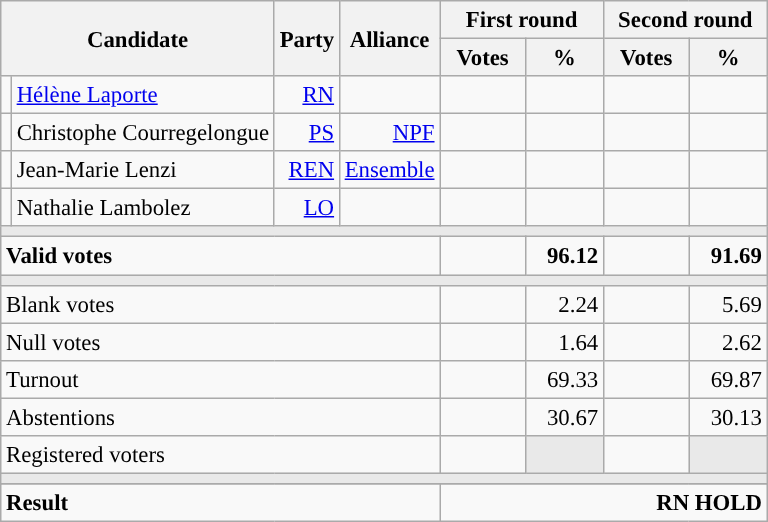<table class="wikitable" style="text-align:right;font-size:95%;">
<tr>
<th colspan="2" rowspan="2">Candidate</th>
<th colspan="1" rowspan="2">Party</th>
<th colspan="1" rowspan="2">Alliance</th>
<th colspan="2">First round</th>
<th colspan="2">Second round</th>
</tr>
<tr>
<th style="width:50px;">Votes</th>
<th style="width:45px;">%</th>
<th style="width:50px;">Votes</th>
<th style="width:45px;">%</th>
</tr>
<tr>
<td style="color:inherit;background:"></td>
<td style="text-align:left;"><a href='#'>Hélène Laporte</a></td>
<td><a href='#'>RN</a></td>
<td></td>
<td></td>
<td></td>
<td><strong></strong></td>
<td><strong></strong></td>
</tr>
<tr>
<td style="color:inherit;background:"></td>
<td style="text-align:left;">Christophe Courregelongue</td>
<td><a href='#'>PS</a></td>
<td><a href='#'>NPF</a></td>
<td></td>
<td></td>
<td></td>
<td></td>
</tr>
<tr>
<td style="color:inherit;background:"></td>
<td style="text-align:left;">Jean-Marie Lenzi</td>
<td><a href='#'>REN</a></td>
<td><a href='#'>Ensemble</a></td>
<td></td>
<td></td>
<td></td>
<td></td>
</tr>
<tr>
<td style="color:inherit;background:"></td>
<td style="text-align:left;">Nathalie Lambolez</td>
<td><a href='#'>LO</a></td>
<td></td>
<td></td>
<td></td>
<td></td>
<td></td>
</tr>
<tr>
<td colspan="8" style="background:#E9E9E9;"></td>
</tr>
<tr style="font-weight:bold;">
<td colspan="4" style="text-align:left;">Valid votes</td>
<td></td>
<td>96.12</td>
<td></td>
<td>91.69</td>
</tr>
<tr>
<td colspan="8" style="background:#E9E9E9;"></td>
</tr>
<tr>
<td colspan="4" style="text-align:left;">Blank votes</td>
<td></td>
<td>2.24</td>
<td></td>
<td>5.69</td>
</tr>
<tr>
<td colspan="4" style="text-align:left;">Null votes</td>
<td></td>
<td>1.64</td>
<td></td>
<td>2.62</td>
</tr>
<tr>
<td colspan="4" style="text-align:left;">Turnout</td>
<td></td>
<td>69.33</td>
<td></td>
<td>69.87</td>
</tr>
<tr>
<td colspan="4" style="text-align:left;">Abstentions</td>
<td></td>
<td>30.67</td>
<td></td>
<td>30.13</td>
</tr>
<tr>
<td colspan="4" style="text-align:left;">Registered voters</td>
<td></td>
<td style="background:#E9E9E9;"></td>
<td></td>
<td style="background:#E9E9E9;"></td>
</tr>
<tr>
<td colspan="8" style="background:#E9E9E9;"></td>
</tr>
<tr>
</tr>
<tr style="font-weight:bold">
<td colspan="4" style="text-align:left;">Result</td>
<td colspan="4" style="background-color:">RN HOLD</td>
</tr>
</table>
